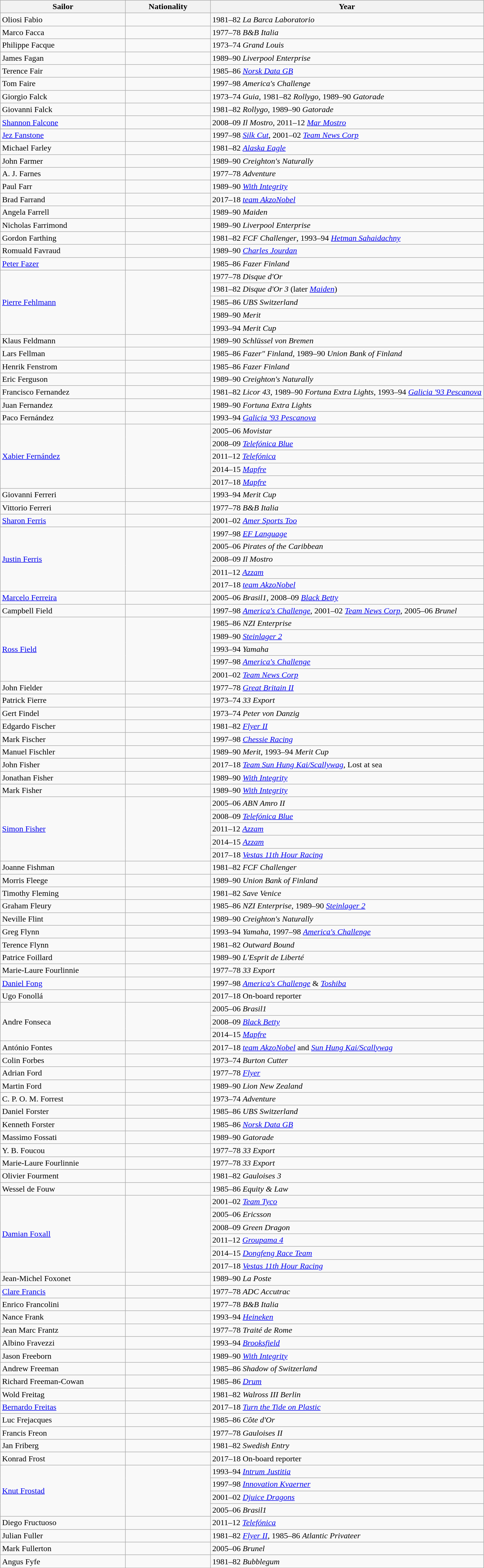<table class="wikitable sortable">
<tr>
<th style="width:15em">Sailor</th>
<th style="width:10em">Nationality</th>
<th>Year</th>
</tr>
<tr>
<td>Oliosi Fabio</td>
<td></td>
<td>1981–82 <em>La Barca Laboratorio</em></td>
</tr>
<tr>
<td>Marco Facca</td>
<td></td>
<td>1977–78 <em>B&B Italia</em></td>
</tr>
<tr>
<td>Philippe Facque</td>
<td></td>
<td>1973–74 <em>Grand Louis</em></td>
</tr>
<tr>
<td>James Fagan</td>
<td></td>
<td>1989–90 <em>Liverpool Enterprise</em></td>
</tr>
<tr>
<td>Terence Fair</td>
<td></td>
<td>1985–86 <em><a href='#'>Norsk Data GB</a></em></td>
</tr>
<tr>
<td>Tom Faire</td>
<td></td>
<td>1997–98 <em>America's Challenge</em></td>
</tr>
<tr>
<td>Giorgio Falck</td>
<td></td>
<td>1973–74 <em>Guia</em>, 1981–82 <em>Rollygo</em>, 1989–90 <em>Gatorade</em></td>
</tr>
<tr>
<td>Giovanni Falck</td>
<td></td>
<td>1981–82 <em>Rollygo</em>, 1989–90 <em>Gatorade</em></td>
</tr>
<tr>
<td><a href='#'>Shannon Falcone</a></td>
<td></td>
<td>2008–09 <em>Il Mostro</em>, 2011–12 <em><a href='#'>Mar Mostro</a></em></td>
</tr>
<tr>
<td><a href='#'>Jez Fanstone</a></td>
<td></td>
<td>1997–98 <em><a href='#'>Silk Cut</a></em>, 2001–02 <em><a href='#'>Team News Corp</a></em></td>
</tr>
<tr>
<td>Michael Farley</td>
<td></td>
<td>1981–82 <em><a href='#'>Alaska Eagle</a></em></td>
</tr>
<tr>
<td>John Farmer</td>
<td></td>
<td>1989–90 <em>Creighton's Naturally</em></td>
</tr>
<tr>
<td>A. J. Farnes</td>
<td></td>
<td>1977–78 <em>Adventure</em></td>
</tr>
<tr>
<td>Paul Farr</td>
<td></td>
<td>1989–90 <em><a href='#'>With Integrity</a></em></td>
</tr>
<tr>
<td>Brad Farrand</td>
<td></td>
<td>2017–18 <em><a href='#'>team AkzoNobel</a></em></td>
</tr>
<tr>
<td>Angela Farrell</td>
<td></td>
<td>1989–90 <em>Maiden</em></td>
</tr>
<tr>
<td>Nicholas Farrimond</td>
<td></td>
<td>1989–90 <em>Liverpool Enterprise</em></td>
</tr>
<tr>
<td>Gordon Farthing</td>
<td></td>
<td>1981–82 <em>FCF Challenger</em>, 1993–94 <em><a href='#'>Hetman Sahaidachny</a></em></td>
</tr>
<tr>
<td>Romuald Favraud</td>
<td></td>
<td>1989–90 <em><a href='#'>Charles Jourdan</a></em></td>
</tr>
<tr>
<td><a href='#'>Peter Fazer</a></td>
<td></td>
<td>1985–86 <em>Fazer Finland</em></td>
</tr>
<tr>
<td rowspan=5><a href='#'>Pierre Fehlmann</a></td>
<td rowspan=5></td>
<td>1977–78 <em>Disque d'Or</em></td>
</tr>
<tr>
<td>1981–82 <em>Disque d'Or 3</em> (later <em><a href='#'>Maiden</a></em>)</td>
</tr>
<tr>
<td>1985–86 <em>UBS Switzerland</em></td>
</tr>
<tr>
<td>1989–90 <em>Merit</em></td>
</tr>
<tr>
<td>1993–94 <em>Merit Cup</em></td>
</tr>
<tr>
<td>Klaus Feldmann</td>
<td></td>
<td>1989–90 <em>Schlüssel von Bremen</em></td>
</tr>
<tr>
<td>Lars Fellman</td>
<td></td>
<td>1985–86 <em>Fazer" Finland</em>, 1989–90 <em>Union Bank of Finland</em></td>
</tr>
<tr>
<td>Henrik Fenstrom</td>
<td></td>
<td>1985–86 <em>Fazer Finland</em></td>
</tr>
<tr>
<td>Eric Ferguson</td>
<td></td>
<td>1989–90 <em>Creighton's Naturally</em></td>
</tr>
<tr>
<td>Francisco Fernandez</td>
<td></td>
<td>1981–82 <em>Licor 43</em>, 1989–90 <em>Fortuna Extra Lights</em>, 1993–94 <em><a href='#'>Galicia '93 Pescanova</a></em></td>
</tr>
<tr>
<td>Juan Fernandez</td>
<td></td>
<td>1989–90 <em>Fortuna Extra Lights</em></td>
</tr>
<tr>
<td>Paco Fernández</td>
<td></td>
<td>1993–94 <em><a href='#'>Galicia '93 Pescanova</a></em></td>
</tr>
<tr>
<td rowspan=5><a href='#'>Xabier Fernández</a></td>
<td rowspan=5></td>
<td>2005–06 <em>Movistar</em></td>
</tr>
<tr>
<td>2008–09 <em><a href='#'>Telefónica Blue</a></em></td>
</tr>
<tr>
<td>2011–12 <em><a href='#'>Telefónica</a></em></td>
</tr>
<tr>
<td>2014–15 <em><a href='#'>Mapfre</a></em></td>
</tr>
<tr>
<td>2017–18 <em><a href='#'>Mapfre</a></em></td>
</tr>
<tr>
<td>Giovanni Ferreri</td>
<td></td>
<td>1993–94 <em>Merit Cup</em></td>
</tr>
<tr>
<td>Vittorio Ferreri</td>
<td></td>
<td>1977–78 <em>B&B Italia</em></td>
</tr>
<tr>
<td><a href='#'>Sharon Ferris</a></td>
<td></td>
<td>2001–02 <em><a href='#'>Amer Sports Too</a></em></td>
</tr>
<tr>
<td rowspan=5><a href='#'>Justin Ferris</a></td>
<td rowspan=5></td>
<td>1997–98 <em><a href='#'>EF Language</a></em></td>
</tr>
<tr>
<td>2005–06 <em>Pirates of the Caribbean</em></td>
</tr>
<tr>
<td>2008–09 <em>Il Mostro</em></td>
</tr>
<tr>
<td>2011–12 <em><a href='#'>Azzam</a></em></td>
</tr>
<tr>
<td>2017–18 <em><a href='#'>team AkzoNobel</a></em></td>
</tr>
<tr>
<td><a href='#'>Marcelo Ferreira</a></td>
<td></td>
<td>2005–06 <em>Brasil1</em>, 2008–09 <em><a href='#'>Black Betty</a></em></td>
</tr>
<tr>
<td>Campbell Field</td>
<td></td>
<td>1997–98 <em><a href='#'>America's Challenge</a></em>, 2001–02 <em><a href='#'>Team News Corp</a></em>, 2005–06 <em>Brunel</em></td>
</tr>
<tr>
<td rowspan=5><a href='#'>Ross Field</a></td>
<td rowspan=5></td>
<td>1985–86 <em>NZI Enterprise</em></td>
</tr>
<tr>
<td>1989–90 <em><a href='#'>Steinlager 2</a></em></td>
</tr>
<tr>
<td>1993–94 <em>Yamaha</em></td>
</tr>
<tr>
<td>1997–98 <em><a href='#'>America's Challenge</a></em></td>
</tr>
<tr>
<td>2001–02 <em><a href='#'>Team News Corp</a></em></td>
</tr>
<tr>
<td>John Fielder</td>
<td></td>
<td>1977–78 <em><a href='#'>Great Britain II</a></em></td>
</tr>
<tr>
<td>Patrick Fierre</td>
<td></td>
<td>1973–74 <em>33 Export</em></td>
</tr>
<tr>
<td>Gert Findel</td>
<td></td>
<td>1973–74 <em>Peter von Danzig</em></td>
</tr>
<tr>
<td>Edgardo Fischer</td>
<td></td>
<td>1981–82 <em><a href='#'>Flyer II</a></em></td>
</tr>
<tr>
<td>Mark Fischer</td>
<td></td>
<td>1997–98 <em><a href='#'>Chessie Racing</a></em></td>
</tr>
<tr>
<td>Manuel Fischler</td>
<td></td>
<td>1989–90 <em>Merit</em>, 1993–94 <em>Merit Cup</em></td>
</tr>
<tr>
<td>John Fisher</td>
<td></td>
<td>2017–18 <em><a href='#'>Team Sun Hung Kai/Scallywag</a></em>, Lost at sea</td>
</tr>
<tr>
<td>Jonathan Fisher</td>
<td></td>
<td>1989–90 <em><a href='#'>With Integrity</a></em></td>
</tr>
<tr>
<td>Mark Fisher</td>
<td></td>
<td>1989–90 <em><a href='#'>With Integrity</a></em></td>
</tr>
<tr>
<td rowspan=5><a href='#'>Simon Fisher</a></td>
<td rowspan=5></td>
<td>2005–06 <em>ABN Amro II</em></td>
</tr>
<tr>
<td>2008–09 <em><a href='#'>Telefónica Blue</a></em></td>
</tr>
<tr>
<td>2011–12 <em><a href='#'>Azzam</a></em></td>
</tr>
<tr>
<td>2014–15 <em><a href='#'>Azzam</a></em></td>
</tr>
<tr>
<td>2017–18 <em><a href='#'>Vestas 11th Hour Racing</a></em></td>
</tr>
<tr>
<td>Joanne Fishman</td>
<td></td>
<td>1981–82 <em>FCF Challenger</em></td>
</tr>
<tr>
<td>Morris Fleege</td>
<td></td>
<td>1989–90 <em>Union Bank of Finland</em></td>
</tr>
<tr>
<td>Timothy Fleming</td>
<td></td>
<td>1981–82 <em>Save Venice</em></td>
</tr>
<tr>
<td>Graham Fleury</td>
<td></td>
<td>1985–86 <em>NZI Enterprise</em>, 1989–90 <em><a href='#'>Steinlager 2</a></em></td>
</tr>
<tr>
<td>Neville Flint</td>
<td></td>
<td>1989–90 <em>Creighton's Naturally</em></td>
</tr>
<tr>
<td>Greg Flynn</td>
<td></td>
<td>1993–94 <em>Yamaha</em>, 1997–98 <em><a href='#'>America's Challenge</a></em></td>
</tr>
<tr>
<td>Terence Flynn</td>
<td></td>
<td>1981–82 <em>Outward Bound</em></td>
</tr>
<tr>
<td>Patrice Foillard</td>
<td></td>
<td>1989–90 <em>L'Esprit de Liberté</em></td>
</tr>
<tr>
<td>Marie-Laure Fourlinnie</td>
<td></td>
<td>1977–78 <em>33 Export</em></td>
</tr>
<tr>
<td><a href='#'>Daniel Fong</a></td>
<td></td>
<td>1997–98 <em><a href='#'>America's Challenge</a></em> & <em><a href='#'>Toshiba</a></em></td>
</tr>
<tr>
<td>Ugo Fonollá</td>
<td></td>
<td>2017–18 On-board reporter</td>
</tr>
<tr>
<td rowspan=3>Andre Fonseca</td>
<td rowspan=3></td>
<td>2005–06 <em>Brasil1</em></td>
</tr>
<tr>
<td>2008–09 <em><a href='#'>Black Betty</a></em></td>
</tr>
<tr>
<td>2014–15 <em><a href='#'>Mapfre</a></em></td>
</tr>
<tr>
<td>António Fontes</td>
<td></td>
<td>2017–18 <em><a href='#'>team AkzoNobel</a></em> and <em><a href='#'>Sun Hung Kai/Scallywag</a></em></td>
</tr>
<tr>
<td>Colin Forbes</td>
<td></td>
<td>1973–74 <em>Burton Cutter</em></td>
</tr>
<tr>
<td>Adrian Ford</td>
<td></td>
<td>1977–78 <em><a href='#'>Flyer</a></em></td>
</tr>
<tr>
<td>Martin Ford</td>
<td></td>
<td>1989–90 <em>Lion New Zealand</em></td>
</tr>
<tr>
<td>C. P. O. M. Forrest</td>
<td></td>
<td>1973–74 <em>Adventure</em></td>
</tr>
<tr>
<td>Daniel Forster</td>
<td></td>
<td>1985–86 <em>UBS Switzerland</em></td>
</tr>
<tr>
<td>Kenneth Forster</td>
<td></td>
<td>1985–86 <em><a href='#'>Norsk Data GB</a></em></td>
</tr>
<tr>
<td>Massimo Fossati</td>
<td></td>
<td>1989–90 <em>Gatorade</em></td>
</tr>
<tr>
<td>Y. B. Foucou</td>
<td></td>
<td>1977–78 <em>33 Export</em></td>
</tr>
<tr>
<td>Marie-Laure Fourlinnie</td>
<td></td>
<td>1977–78 <em>33 Export</em></td>
</tr>
<tr>
<td>Olivier Fourment</td>
<td></td>
<td>1981–82 <em>Gauloises 3</em></td>
</tr>
<tr>
<td>Wessel de Fouw</td>
<td></td>
<td>1985–86 <em>Equity & Law</em></td>
</tr>
<tr>
<td rowspan=6><a href='#'>Damian Foxall</a></td>
<td rowspan=6></td>
<td>2001–02 <em><a href='#'>Team Tyco</a></em></td>
</tr>
<tr>
<td>2005–06 <em>Ericsson</em></td>
</tr>
<tr>
<td>2008–09 <em>Green Dragon</em></td>
</tr>
<tr>
<td>2011–12 <em><a href='#'>Groupama 4</a></em></td>
</tr>
<tr>
<td>2014–15 <em><a href='#'>Dongfeng Race Team</a></em></td>
</tr>
<tr>
<td>2017–18 <em><a href='#'>Vestas 11th Hour Racing</a></em></td>
</tr>
<tr>
<td>Jean-Michel Foxonet</td>
<td></td>
<td>1989–90 <em>La Poste</em></td>
</tr>
<tr>
<td><a href='#'>Clare Francis</a></td>
<td></td>
<td>1977–78 <em>ADC Accutrac</em></td>
</tr>
<tr>
<td>Enrico Francolini</td>
<td></td>
<td>1977–78 <em>B&B Italia</em></td>
</tr>
<tr>
<td>Nance Frank</td>
<td></td>
<td>1993–94 <em><a href='#'>Heineken</a></em></td>
</tr>
<tr>
<td>Jean Marc Frantz</td>
<td></td>
<td>1977–78 <em>Traité de Rome</em></td>
</tr>
<tr>
<td>Albino Fravezzi</td>
<td></td>
<td>1993–94 <em><a href='#'>Brooksfield</a></em></td>
</tr>
<tr>
<td>Jason Freeborn</td>
<td></td>
<td>1989–90 <em><a href='#'>With Integrity</a></em></td>
</tr>
<tr>
<td>Andrew Freeman</td>
<td></td>
<td>1985–86 <em>Shadow of Switzerland</em></td>
</tr>
<tr>
<td>Richard Freeman-Cowan</td>
<td></td>
<td>1985–86 <em><a href='#'>Drum</a></em></td>
</tr>
<tr>
<td>Wold Freitag</td>
<td></td>
<td>1981–82 <em>Walross III Berlin</em></td>
</tr>
<tr>
<td><a href='#'>Bernardo Freitas</a></td>
<td></td>
<td>2017–18 <em><a href='#'>Turn the Tide on Plastic</a></em></td>
</tr>
<tr>
<td>Luc Frejacques</td>
<td></td>
<td>1985–86 <em>Côte d'Or</em></td>
</tr>
<tr>
<td>Francis Freon</td>
<td></td>
<td>1977–78 <em>Gauloises II</em></td>
</tr>
<tr>
<td>Jan Friberg</td>
<td></td>
<td>1981–82 <em>Swedish Entry</em></td>
</tr>
<tr>
<td>Konrad Frost</td>
<td></td>
<td>2017–18 On-board reporter</td>
</tr>
<tr>
<td rowspan=4><a href='#'>Knut Frostad</a></td>
<td rowspan=4></td>
<td>1993–94 <em><a href='#'>Intrum Justitia</a></em></td>
</tr>
<tr>
<td>1997–98 <em><a href='#'>Innovation Kvaerner</a></em></td>
</tr>
<tr>
<td>2001–02 <em><a href='#'>Djuice Dragons</a></em></td>
</tr>
<tr>
<td>2005–06 <em>Brasil1</em></td>
</tr>
<tr>
<td>Diego Fructuoso</td>
<td></td>
<td>2011–12 <em><a href='#'>Telefónica</a></em></td>
</tr>
<tr>
<td>Julian Fuller</td>
<td></td>
<td>1981–82 <em><a href='#'>Flyer II</a></em>, 1985–86 <em>Atlantic Privateer</em></td>
</tr>
<tr>
<td>Mark Fullerton</td>
<td></td>
<td>2005–06 <em>Brunel</em></td>
</tr>
<tr>
<td>Angus Fyfe</td>
<td></td>
<td>1981–82 <em>Bubblegum</em></td>
</tr>
</table>
